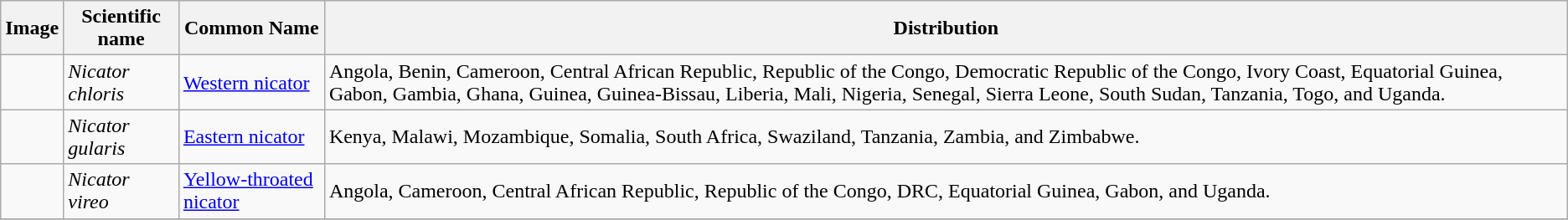<table class="wikitable">
<tr>
<th>Image</th>
<th>Scientific name</th>
<th>Common Name</th>
<th>Distribution</th>
</tr>
<tr>
<td></td>
<td><em>Nicator chloris</em></td>
<td><a href='#'>Western nicator</a></td>
<td>Angola, Benin, Cameroon, Central African Republic, Republic of the Congo, Democratic Republic of the Congo, Ivory Coast, Equatorial Guinea, Gabon, Gambia, Ghana, Guinea, Guinea-Bissau, Liberia, Mali, Nigeria, Senegal, Sierra Leone, South Sudan, Tanzania, Togo, and Uganda.</td>
</tr>
<tr>
<td></td>
<td><em>Nicator gularis</em></td>
<td><a href='#'>Eastern nicator</a></td>
<td>Kenya, Malawi, Mozambique, Somalia, South Africa, Swaziland, Tanzania, Zambia, and Zimbabwe.</td>
</tr>
<tr>
<td></td>
<td><em>Nicator vireo</em></td>
<td><a href='#'>Yellow-throated nicator</a></td>
<td>Angola, Cameroon, Central African Republic, Republic of the Congo, DRC, Equatorial Guinea, Gabon, and Uganda.</td>
</tr>
<tr>
</tr>
</table>
